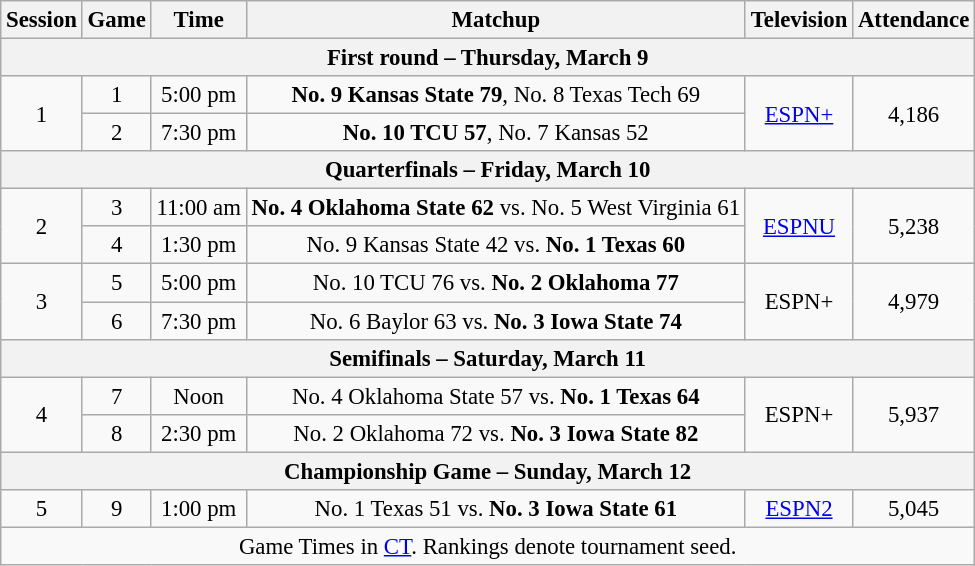<table class="wikitable" style="font-size: 95%; text-align:center">
<tr>
<th>Session</th>
<th>Game</th>
<th>Time</th>
<th>Matchup</th>
<th>Television</th>
<th>Attendance</th>
</tr>
<tr>
<th colspan=6>First round – Thursday, March 9</th>
</tr>
<tr>
<td rowspan=2>1</td>
<td>1</td>
<td>5:00 pm</td>
<td><strong>No. 9 Kansas State 79</strong>, No. 8 Texas Tech 69</td>
<td rowspan=2><a href='#'>ESPN+</a></td>
<td rowspan=2>4,186</td>
</tr>
<tr>
<td>2</td>
<td>7:30 pm</td>
<td><strong>No. 10 TCU 57</strong>, No. 7 Kansas 52</td>
</tr>
<tr>
<th colspan=6>Quarterfinals – Friday, March 10</th>
</tr>
<tr>
<td rowspan=2>2</td>
<td>3</td>
<td>11:00 am</td>
<td><strong>No. 4 Oklahoma State 62</strong> vs. No. 5 West Virginia 61</td>
<td rowspan="2"><a href='#'>ESPNU</a></td>
<td rowspan=2>5,238</td>
</tr>
<tr>
<td>4</td>
<td>1:30 pm</td>
<td>No. 9 Kansas State 42 vs. <strong>No. 1 Texas 60</strong></td>
</tr>
<tr>
<td rowspan=2>3</td>
<td>5</td>
<td>5:00 pm</td>
<td>No. 10 TCU 76 vs. <strong>No. 2 Oklahoma 77</strong></td>
<td rowspan="2">ESPN+</td>
<td rowspan="2">4,979</td>
</tr>
<tr>
<td>6</td>
<td>7:30 pm</td>
<td>No. 6 Baylor 63 vs. <strong>No. 3 Iowa State 74</strong></td>
</tr>
<tr>
<th colspan=6>Semifinals – Saturday, March 11</th>
</tr>
<tr>
<td rowspan=2>4</td>
<td>7</td>
<td>Noon</td>
<td>No. 4 Oklahoma State 57 vs. <strong>No. 1 Texas 64</strong></td>
<td rowspan=2>ESPN+</td>
<td rowspan=2>5,937</td>
</tr>
<tr>
<td>8</td>
<td>2:30 pm</td>
<td>No. 2 Oklahoma 72 vs. <strong>No. 3 Iowa State 82</strong></td>
</tr>
<tr>
<th colspan=6>Championship Game – Sunday, March 12</th>
</tr>
<tr>
<td>5</td>
<td>9</td>
<td>1:00 pm</td>
<td>No. 1 Texas 51 vs. <strong>No. 3 Iowa State 61</strong></td>
<td><a href='#'>ESPN2</a></td>
<td>5,045</td>
</tr>
<tr>
<td colspan=6>Game Times in <a href='#'>CT</a>. Rankings denote tournament seed.</td>
</tr>
</table>
